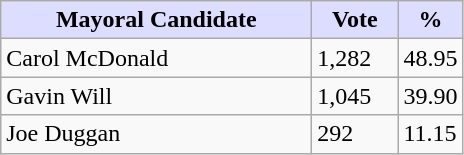<table class="wikitable">
<tr>
<th style="background:#ddf; width:200px;">Mayoral Candidate</th>
<th style="background:#ddf; width:50px;">Vote</th>
<th style="background:#ddf; width:30px;">%</th>
</tr>
<tr>
<td>Carol McDonald</td>
<td>1,282</td>
<td>48.95</td>
</tr>
<tr>
<td>Gavin Will</td>
<td>1,045</td>
<td>39.90</td>
</tr>
<tr>
<td>Joe Duggan</td>
<td>292</td>
<td>11.15</td>
</tr>
</table>
